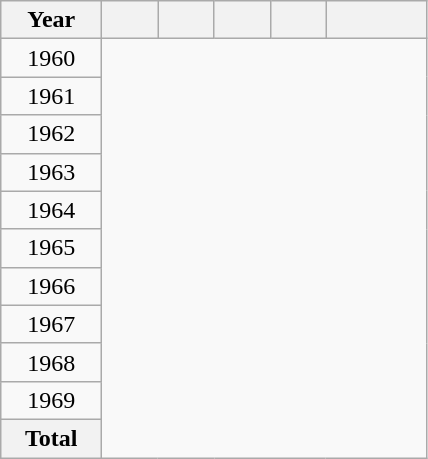<table class="wikitable" style="text-align: center">
<tr>
<th width="60">Year</th>
<th width="30"></th>
<th width="30"></th>
<th width="30"></th>
<th width="30"></th>
<th width="60"></th>
</tr>
<tr>
<td>1960<br></td>
</tr>
<tr>
<td>1961<br></td>
</tr>
<tr>
<td>1962<br></td>
</tr>
<tr>
<td>1963<br></td>
</tr>
<tr>
<td>1964<br></td>
</tr>
<tr>
<td>1965<br></td>
</tr>
<tr>
<td>1966<br></td>
</tr>
<tr>
<td>1967<br></td>
</tr>
<tr>
<td>1968<br></td>
</tr>
<tr>
<td>1969<br></td>
</tr>
<tr>
<th>Total<br></th>
</tr>
</table>
